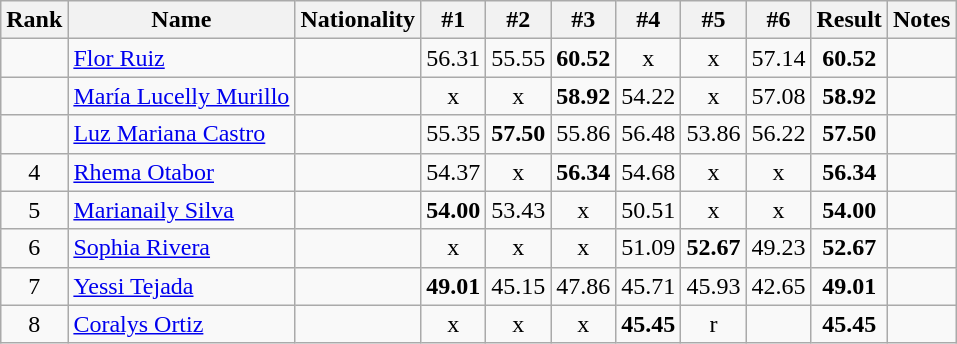<table class="wikitable sortable" style="text-align:center">
<tr>
<th>Rank</th>
<th>Name</th>
<th>Nationality</th>
<th>#1</th>
<th>#2</th>
<th>#3</th>
<th>#4</th>
<th>#5</th>
<th>#6</th>
<th>Result</th>
<th>Notes</th>
</tr>
<tr>
<td></td>
<td align=left><a href='#'>Flor Ruiz</a></td>
<td align=left></td>
<td>56.31</td>
<td>55.55</td>
<td><strong>60.52</strong></td>
<td>x</td>
<td>x</td>
<td>57.14</td>
<td><strong>60.52</strong></td>
<td></td>
</tr>
<tr>
<td></td>
<td align=left><a href='#'>María Lucelly Murillo</a></td>
<td align=left></td>
<td>x</td>
<td>x</td>
<td><strong>58.92</strong></td>
<td>54.22</td>
<td>x</td>
<td>57.08</td>
<td><strong>58.92</strong></td>
<td></td>
</tr>
<tr>
<td></td>
<td align=left><a href='#'>Luz Mariana Castro</a></td>
<td align=left></td>
<td>55.35</td>
<td><strong>57.50</strong></td>
<td>55.86</td>
<td>56.48</td>
<td>53.86</td>
<td>56.22</td>
<td><strong>57.50</strong></td>
<td></td>
</tr>
<tr>
<td>4</td>
<td align=left><a href='#'>Rhema Otabor</a></td>
<td align=left></td>
<td>54.37</td>
<td>x</td>
<td><strong>56.34</strong></td>
<td>54.68</td>
<td>x</td>
<td>x</td>
<td><strong>56.34</strong></td>
<td></td>
</tr>
<tr>
<td>5</td>
<td align=left><a href='#'>Marianaily Silva</a></td>
<td align=left></td>
<td><strong>54.00</strong></td>
<td>53.43</td>
<td>x</td>
<td>50.51</td>
<td>x</td>
<td>x</td>
<td><strong>54.00</strong></td>
<td></td>
</tr>
<tr>
<td>6</td>
<td align=left><a href='#'>Sophia Rivera</a></td>
<td align=left></td>
<td>x</td>
<td>x</td>
<td>x</td>
<td>51.09</td>
<td><strong>52.67</strong></td>
<td>49.23</td>
<td><strong>52.67</strong></td>
<td></td>
</tr>
<tr>
<td>7</td>
<td align=left><a href='#'>Yessi Tejada</a></td>
<td align=left></td>
<td><strong>49.01</strong></td>
<td>45.15</td>
<td>47.86</td>
<td>45.71</td>
<td>45.93</td>
<td>42.65</td>
<td><strong>49.01</strong></td>
<td></td>
</tr>
<tr>
<td>8</td>
<td align=left><a href='#'>Coralys Ortiz</a></td>
<td align=left></td>
<td>x</td>
<td>x</td>
<td>x</td>
<td><strong>45.45</strong></td>
<td>r</td>
<td></td>
<td><strong>45.45</strong></td>
<td></td>
</tr>
</table>
